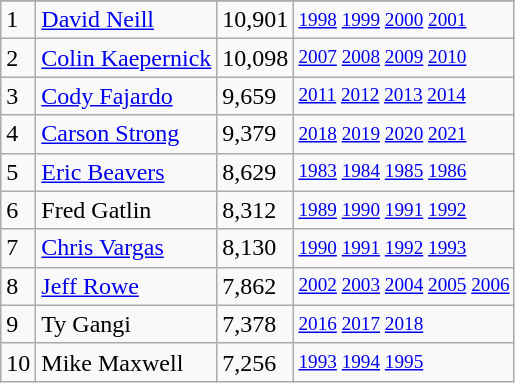<table class="wikitable">
<tr>
</tr>
<tr>
<td>1</td>
<td><a href='#'>David Neill</a></td>
<td>10,901</td>
<td style="font-size:80%;"><a href='#'>1998</a> <a href='#'>1999</a> <a href='#'>2000</a> <a href='#'>2001</a></td>
</tr>
<tr>
<td>2</td>
<td><a href='#'>Colin Kaepernick</a></td>
<td>10,098</td>
<td style="font-size:80%;"><a href='#'>2007</a> <a href='#'>2008</a> <a href='#'>2009</a> <a href='#'>2010</a></td>
</tr>
<tr>
<td>3</td>
<td><a href='#'>Cody Fajardo</a></td>
<td>9,659</td>
<td style="font-size:80%;"><a href='#'>2011</a> <a href='#'>2012</a> <a href='#'>2013</a> <a href='#'>2014</a></td>
</tr>
<tr>
<td>4</td>
<td><a href='#'>Carson Strong</a></td>
<td>9,379</td>
<td style="font-size:80%;"><a href='#'>2018</a> <a href='#'>2019</a> <a href='#'>2020</a> <a href='#'>2021</a></td>
</tr>
<tr>
<td>5</td>
<td><a href='#'>Eric Beavers</a></td>
<td>8,629</td>
<td style="font-size:80%;"><a href='#'>1983</a> <a href='#'>1984</a> <a href='#'>1985</a> <a href='#'>1986</a></td>
</tr>
<tr>
<td>6</td>
<td>Fred Gatlin</td>
<td>8,312</td>
<td style="font-size:80%;"><a href='#'>1989</a> <a href='#'>1990</a> <a href='#'>1991</a> <a href='#'>1992</a></td>
</tr>
<tr>
<td>7</td>
<td><a href='#'>Chris Vargas</a></td>
<td>8,130</td>
<td style="font-size:80%;"><a href='#'>1990</a> <a href='#'>1991</a> <a href='#'>1992</a> <a href='#'>1993</a></td>
</tr>
<tr>
<td>8</td>
<td><a href='#'>Jeff Rowe</a></td>
<td>7,862</td>
<td style="font-size:80%;"><a href='#'>2002</a> <a href='#'>2003</a> <a href='#'>2004</a> <a href='#'>2005</a> <a href='#'>2006</a></td>
</tr>
<tr>
<td>9</td>
<td>Ty Gangi</td>
<td>7,378</td>
<td style="font-size:80%;"><a href='#'>2016</a> <a href='#'>2017</a> <a href='#'>2018</a></td>
</tr>
<tr>
<td>10</td>
<td>Mike Maxwell</td>
<td>7,256</td>
<td style="font-size:80%;"><a href='#'>1993</a> <a href='#'>1994</a> <a href='#'>1995</a></td>
</tr>
</table>
